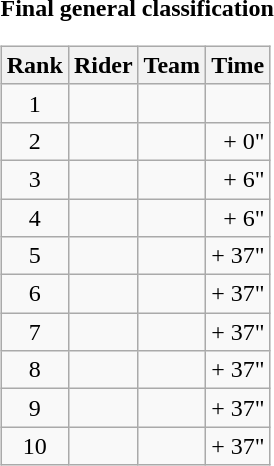<table>
<tr>
<td><strong>Final general classification</strong><br><table class="wikitable">
<tr>
<th scope="col">Rank</th>
<th scope="col">Rider</th>
<th scope="col">Team</th>
<th scope="col">Time</th>
</tr>
<tr>
<td style="text-align:center;">1</td>
<td></td>
<td></td>
<td style="text-align:right;"></td>
</tr>
<tr>
<td style="text-align:center;">2</td>
<td></td>
<td></td>
<td style="text-align:right;">+ 0"</td>
</tr>
<tr>
<td style="text-align:center;">3</td>
<td></td>
<td></td>
<td style="text-align:right;">+ 6"</td>
</tr>
<tr>
<td style="text-align:center;">4</td>
<td></td>
<td></td>
<td style="text-align:right;">+ 6"</td>
</tr>
<tr>
<td style="text-align:center;">5</td>
<td></td>
<td></td>
<td style="text-align:right;">+ 37"</td>
</tr>
<tr>
<td style="text-align:center;">6</td>
<td></td>
<td></td>
<td style="text-align:right;">+ 37"</td>
</tr>
<tr>
<td style="text-align:center;">7</td>
<td></td>
<td></td>
<td style="text-align:right;">+ 37"</td>
</tr>
<tr>
<td style="text-align:center;">8</td>
<td></td>
<td></td>
<td style="text-align:right;">+ 37"</td>
</tr>
<tr>
<td style="text-align:center;">9</td>
<td></td>
<td></td>
<td style="text-align:right;">+ 37"</td>
</tr>
<tr>
<td style="text-align:center;">10</td>
<td></td>
<td></td>
<td style="text-align:right;">+ 37"</td>
</tr>
</table>
</td>
</tr>
</table>
